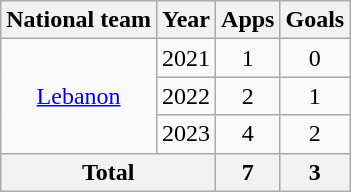<table class="wikitable" style="text-align:center">
<tr>
<th>National team</th>
<th>Year</th>
<th>Apps</th>
<th>Goals</th>
</tr>
<tr>
<td rowspan="3"><a href='#'>Lebanon</a></td>
<td>2021</td>
<td>1</td>
<td>0</td>
</tr>
<tr>
<td>2022</td>
<td>2</td>
<td>1</td>
</tr>
<tr>
<td>2023</td>
<td>4</td>
<td>2</td>
</tr>
<tr>
<th colspan="2">Total</th>
<th>7</th>
<th>3</th>
</tr>
</table>
